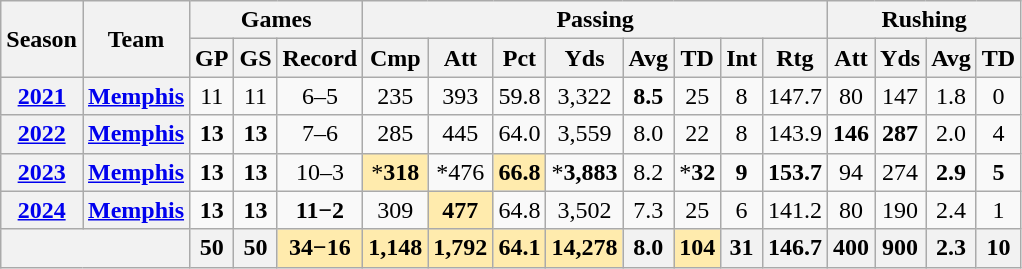<table class="wikitable" style="text-align:center;">
<tr>
<th rowspan="2">Season</th>
<th rowspan="2">Team</th>
<th colspan="3">Games</th>
<th colspan="8">Passing</th>
<th colspan="5">Rushing</th>
</tr>
<tr>
<th>GP</th>
<th>GS</th>
<th>Record</th>
<th>Cmp</th>
<th>Att</th>
<th>Pct</th>
<th>Yds</th>
<th>Avg</th>
<th>TD</th>
<th>Int</th>
<th>Rtg</th>
<th>Att</th>
<th>Yds</th>
<th>Avg</th>
<th>TD</th>
</tr>
<tr>
<th><a href='#'>2021</a></th>
<th><a href='#'>Memphis</a></th>
<td>11</td>
<td>11</td>
<td>6–5</td>
<td>235</td>
<td>393</td>
<td>59.8</td>
<td>3,322</td>
<td><strong>8.5</strong></td>
<td>25</td>
<td>8</td>
<td>147.7</td>
<td>80</td>
<td>147</td>
<td>1.8</td>
<td>0</td>
</tr>
<tr>
<th><a href='#'>2022</a></th>
<th><a href='#'>Memphis</a></th>
<td><strong>13</strong></td>
<td><strong>13</strong></td>
<td>7–6</td>
<td>285</td>
<td>445</td>
<td>64.0</td>
<td>3,559</td>
<td>8.0</td>
<td>22</td>
<td>8</td>
<td>143.9</td>
<td><strong>146</strong></td>
<td><strong>287</strong></td>
<td>2.0</td>
<td>4</td>
</tr>
<tr>
<th><a href='#'>2023</a></th>
<th><a href='#'>Memphis</a></th>
<td><strong>13</strong></td>
<td><strong>13</strong></td>
<td>10–3</td>
<td style="background:#FFEBAD;">*<strong>318</strong></td>
<td>*476</td>
<td style="background:#FFEBAD;"><strong>66.8</strong></td>
<td>*<strong>3,883</strong></td>
<td>8.2</td>
<td>*<strong>32</strong></td>
<td><strong>9</strong></td>
<td><strong>153.7</strong></td>
<td>94</td>
<td>274</td>
<td><strong>2.9</strong></td>
<td><strong>5</strong></td>
</tr>
<tr>
<th><a href='#'>2024</a></th>
<th><a href='#'>Memphis</a></th>
<td><strong>13</strong></td>
<td><strong>13</strong></td>
<td><strong>11−2</strong></td>
<td>309</td>
<td style="background:#FFEBAD;"><strong>477</strong></td>
<td>64.8</td>
<td>3,502</td>
<td>7.3</td>
<td>25</td>
<td>6</td>
<td>141.2</td>
<td>80</td>
<td>190</td>
<td>2.4</td>
<td>1</td>
</tr>
<tr>
<th colspan="2"></th>
<th>50</th>
<th>50</th>
<th style="background:#FFEBAD;">34−16</th>
<th style="background:#FFEBAD;">1,148</th>
<th style="background:#FFEBAD;">1,792</th>
<th style="background:#FFEBAD;">64.1</th>
<th style="background:#FFEBAD;">14,278</th>
<th>8.0</th>
<th style="background:#FFEBAD;">104</th>
<th>31</th>
<th>146.7</th>
<th>400</th>
<th>900</th>
<th>2.3</th>
<th>10</th>
</tr>
</table>
